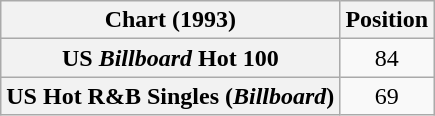<table class="wikitable sortable plainrowheaders" style="text-align:center">
<tr>
<th scope="col">Chart (1993)</th>
<th scope="col">Position</th>
</tr>
<tr>
<th scope="row">US <em>Billboard</em> Hot 100</th>
<td>84</td>
</tr>
<tr>
<th scope="row">US Hot R&B Singles (<em>Billboard</em>)</th>
<td>69</td>
</tr>
</table>
